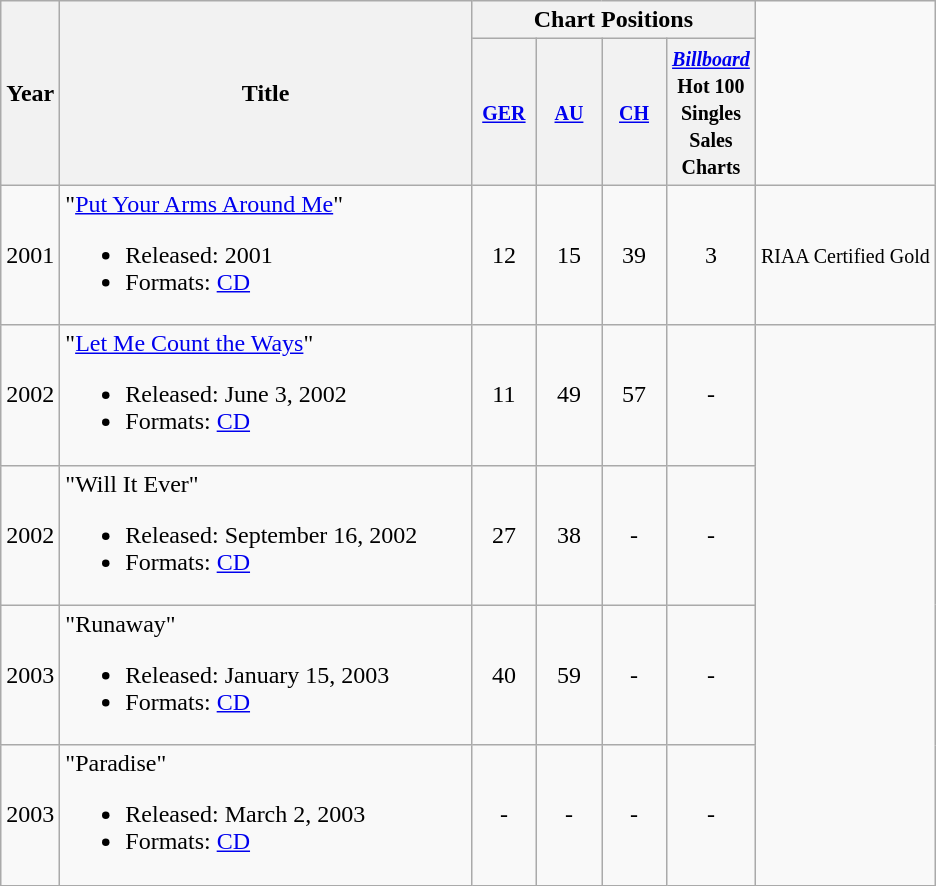<table class="wikitable">
<tr>
<th style="width:2px;;" rowspan="2"><strong>Year</strong></th>
<th style="width:267px;" rowspan="2"><strong>Title</strong></th>
<th colspan="4"><strong>Chart Positions</strong></th>
</tr>
<tr>
<th style="width:36px;"><small><a href='#'>GER</a></small></th>
<th style="width:36px;"><small><a href='#'>AU</a></small></th>
<th style="width:36px;"><small><a href='#'>CH</a></small></th>
<th style="width:36px;"><small><em><a href='#'>Billboard</a></em> Hot 100 Singles Sales Charts</small></th>
</tr>
<tr>
<td>2001</td>
<td>"<a href='#'>Put Your Arms Around Me</a>"<br><ul><li>Released: 2001</li><li>Formats:  <a href='#'>CD</a></li></ul></td>
<td style="text-align:center;">12</td>
<td style="text-align:center;">15</td>
<td style="text-align:center;">39</td>
<td style="text-align:center;">3</td>
<td><small>RIAA Certified Gold</small></td>
</tr>
<tr>
<td>2002</td>
<td>"<a href='#'>Let Me Count the Ways</a>"<br><ul><li>Released: June 3, 2002</li><li>Formats:  <a href='#'>CD</a></li></ul></td>
<td style="text-align:center;">11</td>
<td style="text-align:center;">49</td>
<td style="text-align:center;">57</td>
<td style="text-align:center;">-</td>
</tr>
<tr>
<td>2002</td>
<td>"Will It Ever"<br><ul><li>Released: September 16, 2002</li><li>Formats:  <a href='#'>CD</a></li></ul></td>
<td style="text-align:center;">27</td>
<td style="text-align:center;">38</td>
<td style="text-align:center;">-</td>
<td style="text-align:center;">-</td>
</tr>
<tr>
<td>2003</td>
<td>"Runaway"<br><ul><li>Released: January 15, 2003</li><li>Formats:  <a href='#'>CD</a></li></ul></td>
<td style="text-align:center;">40</td>
<td style="text-align:center;">59</td>
<td style="text-align:center;">-</td>
<td style="text-align:center;">-</td>
</tr>
<tr>
<td>2003</td>
<td>"Paradise"<br><ul><li>Released: March 2, 2003</li><li>Formats:  <a href='#'>CD</a></li></ul></td>
<td style="text-align:center;">-</td>
<td style="text-align:center;">-</td>
<td style="text-align:center;">-</td>
<td style="text-align:center;">-</td>
</tr>
</table>
